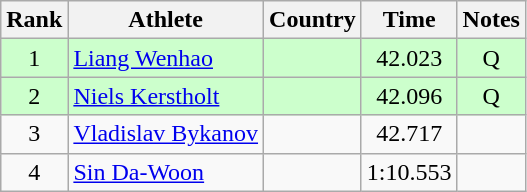<table class="wikitable sortable" style="text-align:center">
<tr>
<th>Rank</th>
<th>Athlete</th>
<th>Country</th>
<th>Time</th>
<th>Notes</th>
</tr>
<tr bgcolor=ccffcc>
<td>1</td>
<td align=left><a href='#'>Liang Wenhao</a></td>
<td align=left></td>
<td>42.023</td>
<td>Q</td>
</tr>
<tr bgcolor=ccffcc>
<td>2</td>
<td align=left><a href='#'>Niels Kerstholt</a></td>
<td align=left></td>
<td>42.096</td>
<td>Q</td>
</tr>
<tr>
<td>3</td>
<td align=left><a href='#'>Vladislav Bykanov</a></td>
<td align=left></td>
<td>42.717</td>
<td></td>
</tr>
<tr>
<td>4</td>
<td align=left><a href='#'>Sin Da-Woon</a></td>
<td align=left></td>
<td>1:10.553</td>
<td></td>
</tr>
</table>
